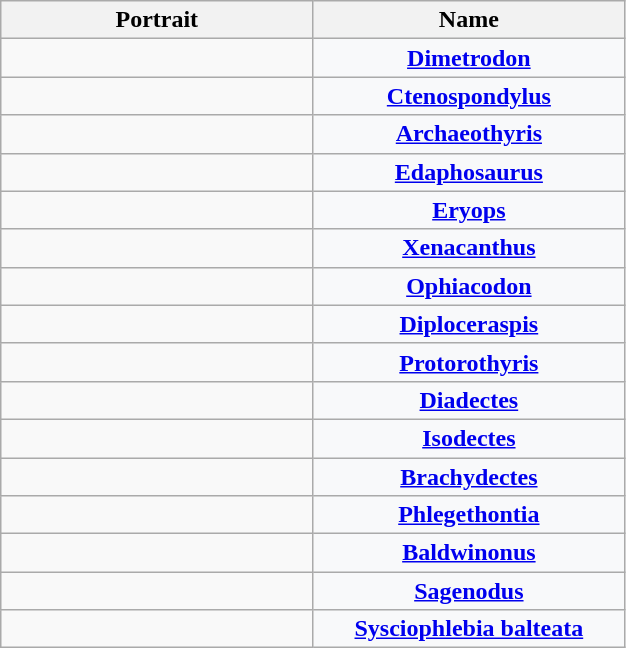<table class="wikitable plainrowheaders" style="text-align:center; width:33%;">
<tr>
<th scope=col width="50%">Portrait</th>
<th scope=col width="50">Name</th>
</tr>
<tr>
<td></td>
<th scope=row style="text-align:center; background:#F8F9FA;"><strong><a href='#'>Dimetrodon</a></strong></th>
</tr>
<tr>
<td></td>
<th scope=row style="text-align:center; background:#F8F9FA;"><strong><a href='#'>Ctenospondylus</a></strong></th>
</tr>
<tr>
<td></td>
<th scope=row style="text-align:center; background:#F8F9FA;"><strong><a href='#'>Archaeothyris</a></strong></th>
</tr>
<tr>
<td></td>
<th scope=row style="text-align:center; background:#F8F9FA;"><strong><a href='#'>Edaphosaurus</a></strong></th>
</tr>
<tr>
<td></td>
<th scope=row style="text-align:center; background:#F8F9FA;"><strong><a href='#'>Eryops</a></strong></th>
</tr>
<tr>
<td></td>
<th scope=row style="text-align:center; background:#F8F9FA;"><strong><a href='#'>Xenacanthus</a></strong></th>
</tr>
<tr>
<td></td>
<th scope=row style="text-align:center; background:#F8F9FA;"><strong><a href='#'>Ophiacodon</a></strong></th>
</tr>
<tr>
<td></td>
<th scope=row style="text-align:center; background:#F8F9FA;"><strong><a href='#'>Diploceraspis</a></strong></th>
</tr>
<tr>
<td></td>
<th scope=row style="text-align:center; background:#F8F9FA;"><strong><a href='#'>Protorothyris</a></strong></th>
</tr>
<tr>
<td></td>
<th scope=row style="text-align:center; background:#F8F9FA;"><strong><a href='#'>Diadectes</a></strong></th>
</tr>
<tr>
<td></td>
<th scope=row style="text-align:center; background:#F8F9FA;"><strong><a href='#'>Isodectes</a></strong></th>
</tr>
<tr>
<td></td>
<th scope=row style="text-align:center; background:#F8F9FA;"><strong><a href='#'>Brachydectes</a></strong></th>
</tr>
<tr>
<td></td>
<th scope=row style="text-align:center; background:#F8F9FA;"><strong><a href='#'>Phlegethontia</a></strong></th>
</tr>
<tr>
<td></td>
<th scope=row style="text-align:center; background:#F8F9FA;"><strong><a href='#'>Baldwinonus</a></strong></th>
</tr>
<tr>
<td></td>
<th scope=row style="text-align:center; background:#F8F9FA;"><strong><a href='#'>Sagenodus</a></strong></th>
</tr>
<tr>
<td></td>
<th scope=row style="text-align:center; background:#F8F9FA;"><strong><a href='#'>Sysciophlebia balteata</a></strong></th>
</tr>
</table>
